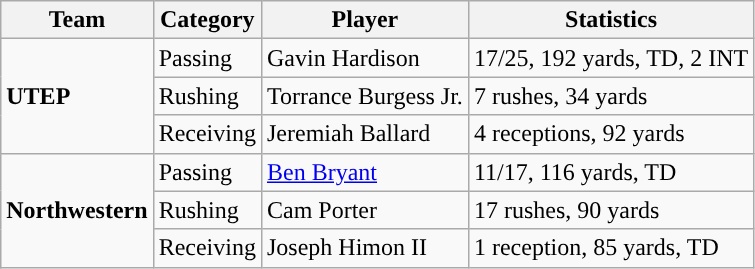<table class="wikitable" style="float: left;">
<tr>
<th>Team</th>
<th>Category</th>
<th>Player</th>
<th>Statistics</th>
</tr>
<tr>
<td rowspan=3><strong>UTEP</strong></td>
<td>Passing</td>
<td>Gavin Hardison</td>
<td>17/25, 192 yards, TD, 2 INT</td>
</tr>
<tr>
<td>Rushing</td>
<td>Torrance Burgess Jr.</td>
<td>7 rushes, 34 yards</td>
</tr>
<tr>
<td>Receiving</td>
<td>Jeremiah Ballard</td>
<td>4 receptions, 92 yards</td>
</tr>
<tr>
<td rowspan=3><strong>Northwestern</strong></td>
<td>Passing</td>
<td><a href='#'>Ben Bryant</a></td>
<td>11/17, 116 yards, TD</td>
</tr>
<tr>
<td>Rushing</td>
<td>Cam Porter</td>
<td>17 rushes, 90 yards</td>
</tr>
<tr>
<td>Receiving</td>
<td>Joseph Himon II</td>
<td>1 reception, 85 yards, TD</td>
</tr>
</table>
